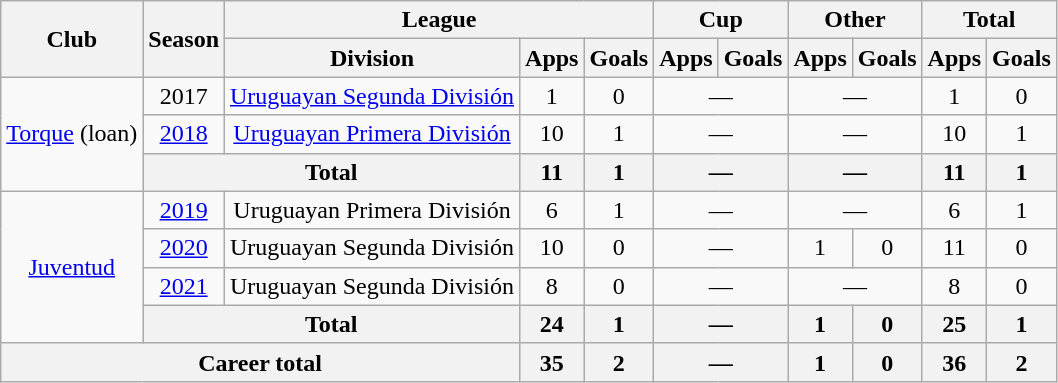<table class=wikitable style=text-align:center>
<tr>
<th rowspan=2>Club</th>
<th rowspan=2>Season</th>
<th colspan=3>League</th>
<th colspan=2>Cup</th>
<th colspan=2>Other</th>
<th colspan=2>Total</th>
</tr>
<tr>
<th>Division</th>
<th>Apps</th>
<th>Goals</th>
<th>Apps</th>
<th>Goals</th>
<th>Apps</th>
<th>Goals</th>
<th>Apps</th>
<th>Goals</th>
</tr>
<tr>
<td rowspan=3><a href='#'>Torque</a> (loan)</td>
<td>2017</td>
<td><a href='#'>Uruguayan Segunda División</a></td>
<td>1</td>
<td>0</td>
<td colspan=2>—</td>
<td colspan=2>—</td>
<td>1</td>
<td>0</td>
</tr>
<tr>
<td><a href='#'>2018</a></td>
<td><a href='#'>Uruguayan Primera División</a></td>
<td>10</td>
<td>1</td>
<td colspan=2>—</td>
<td colspan=2>—</td>
<td>10</td>
<td>1</td>
</tr>
<tr>
<th colspan="2">Total</th>
<th>11</th>
<th>1</th>
<th colspan=2>—</th>
<th colspan=2>—</th>
<th>11</th>
<th>1</th>
</tr>
<tr>
<td rowspan=4><a href='#'>Juventud</a></td>
<td><a href='#'>2019</a></td>
<td>Uruguayan Primera División</td>
<td>6</td>
<td>1</td>
<td colspan=2>—</td>
<td colspan=2>—</td>
<td>6</td>
<td>1</td>
</tr>
<tr>
<td><a href='#'>2020</a></td>
<td>Uruguayan Segunda División</td>
<td>10</td>
<td>0</td>
<td colspan=2>—</td>
<td>1</td>
<td>0</td>
<td>11</td>
<td>0</td>
</tr>
<tr>
<td><a href='#'>2021</a></td>
<td>Uruguayan Segunda División</td>
<td>8</td>
<td>0</td>
<td colspan=2>—</td>
<td colspan=2>—</td>
<td>8</td>
<td>0</td>
</tr>
<tr>
<th colspan="2">Total</th>
<th>24</th>
<th>1</th>
<th colspan=2>—</th>
<th>1</th>
<th>0</th>
<th>25</th>
<th>1</th>
</tr>
<tr>
<th colspan=3>Career total</th>
<th>35</th>
<th>2</th>
<th colspan=2>—</th>
<th>1</th>
<th>0</th>
<th>36</th>
<th>2</th>
</tr>
</table>
